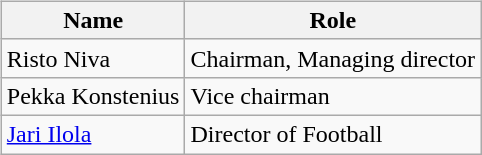<table>
<tr>
<td valign="top"><br><table class="wikitable">
<tr>
<th>Name</th>
<th>Role</th>
</tr>
<tr>
<td> Risto Niva</td>
<td>Chairman, Managing director</td>
</tr>
<tr>
<td> Pekka Konstenius</td>
<td>Vice chairman</td>
</tr>
<tr>
<td> <a href='#'>Jari Ilola</a></td>
<td>Director of Football</td>
</tr>
</table>
</td>
</tr>
</table>
